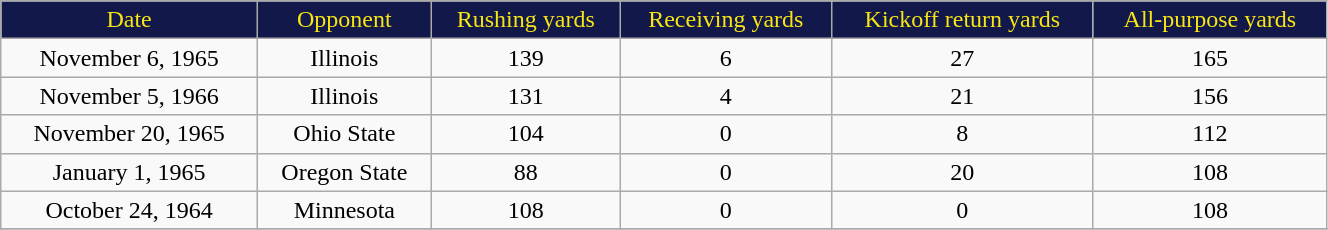<table class="wikitable" width="70%">
<tr align="center"  style="background:#121849;color:#F8E616;">
<td>Date</td>
<td>Opponent</td>
<td>Rushing yards</td>
<td>Receiving yards</td>
<td>Kickoff return yards</td>
<td>All-purpose yards</td>
</tr>
<tr align="center" bgcolor="">
<td>November 6, 1965</td>
<td>Illinois</td>
<td>139</td>
<td>6</td>
<td>27</td>
<td>165</td>
</tr>
<tr align="center" bgcolor="">
<td>November 5, 1966</td>
<td>Illinois</td>
<td>131</td>
<td>4</td>
<td>21</td>
<td>156</td>
</tr>
<tr align="center" bgcolor="">
<td>November 20, 1965</td>
<td>Ohio State</td>
<td>104</td>
<td>0</td>
<td>8</td>
<td>112</td>
</tr>
<tr align="center" bgcolor="">
<td>January 1, 1965</td>
<td>Oregon State</td>
<td>88</td>
<td>0</td>
<td>20</td>
<td>108</td>
</tr>
<tr align="center" bgcolor="">
<td>October 24, 1964</td>
<td>Minnesota</td>
<td>108</td>
<td>0</td>
<td>0</td>
<td>108</td>
</tr>
<tr align="center" bgcolor="">
</tr>
</table>
